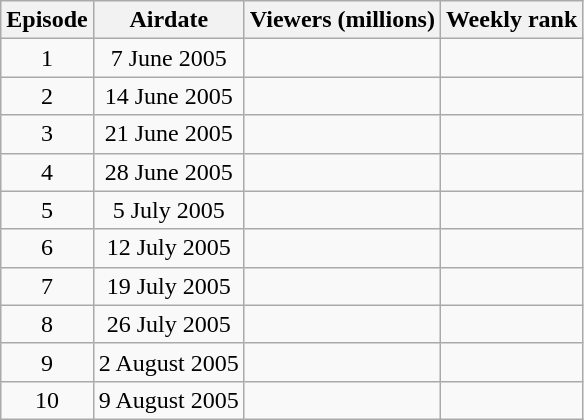<table class="wikitable">
<tr>
<th>Episode</th>
<th>Airdate</th>
<th>Viewers (millions)</th>
<th>Weekly rank</th>
</tr>
<tr style="text-align: center;">
<td>1</td>
<td>7 June 2005</td>
<td></td>
<td></td>
</tr>
<tr style="text-align: center;">
<td>2</td>
<td>14 June 2005</td>
<td></td>
<td></td>
</tr>
<tr style="text-align: center;">
<td>3</td>
<td>21 June 2005</td>
<td></td>
<td></td>
</tr>
<tr style="text-align: center;">
<td>4</td>
<td>28 June 2005</td>
<td></td>
<td></td>
</tr>
<tr style="text-align: center;">
<td>5</td>
<td>5 July 2005</td>
<td></td>
<td></td>
</tr>
<tr style="text-align: center;">
<td>6</td>
<td>12 July 2005</td>
<td></td>
<td></td>
</tr>
<tr style="text-align: center;">
<td>7</td>
<td>19 July 2005</td>
<td></td>
<td></td>
</tr>
<tr style="text-align: center;">
<td>8</td>
<td>26 July 2005</td>
<td></td>
<td></td>
</tr>
<tr style="text-align: center;">
<td>9</td>
<td>2 August 2005</td>
<td></td>
<td></td>
</tr>
<tr style="text-align: center;">
<td>10</td>
<td>9 August 2005</td>
<td></td>
<td></td>
</tr>
</table>
